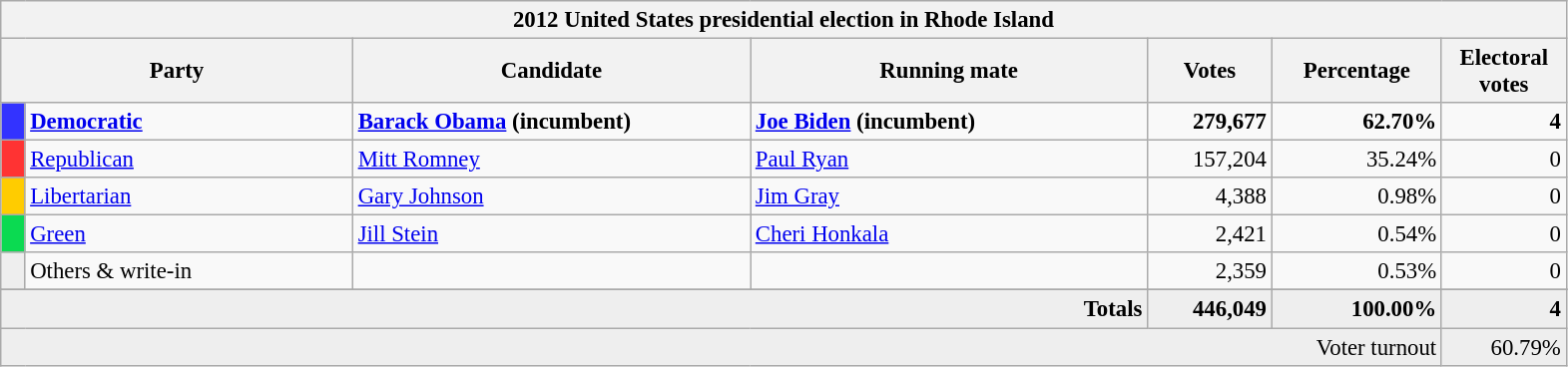<table class="wikitable" style="font-size: 95%;">
<tr>
<th colspan="7">2012 United States presidential election in Rhode Island</th>
</tr>
<tr>
<th colspan="2" style="width: 15em">Party</th>
<th style="width: 17em">Candidate</th>
<th style="width: 17em">Running mate</th>
<th style="width: 5em">Votes</th>
<th style="width: 7em">Percentage</th>
<th style="width: 5em">Electoral votes</th>
</tr>
<tr>
<th style="background-color:#3333FF; width: 3px"></th>
<td style="width: 130px"><strong><a href='#'>Democratic</a></strong></td>
<td><strong><a href='#'>Barack Obama</a></strong> <strong>(incumbent)</strong></td>
<td><strong><a href='#'>Joe Biden</a></strong> <strong>(incumbent)</strong></td>
<td align="right"><strong>279,677</strong></td>
<td align="right"><strong>62.70%</strong></td>
<td align="right"><strong>4</strong></td>
</tr>
<tr>
<th style="background-color:#FF3333; width: 3px"></th>
<td style="width: 130px"><a href='#'>Republican</a></td>
<td><a href='#'>Mitt Romney</a></td>
<td><a href='#'>Paul Ryan</a></td>
<td align="right">157,204</td>
<td align="right">35.24%</td>
<td align="right">0</td>
</tr>
<tr>
<th style="background-color:#FFCC00; width: 3px"></th>
<td style="width: 130px"><a href='#'>Libertarian</a></td>
<td><a href='#'>Gary Johnson</a></td>
<td><a href='#'>Jim Gray</a></td>
<td align="right">4,388</td>
<td align="right">0.98%</td>
<td align="right">0</td>
</tr>
<tr>
<th style="background-color:#0BDA51; width: 3px"></th>
<td style="width: 130px"><a href='#'>Green</a></td>
<td><a href='#'>Jill Stein</a></td>
<td><a href='#'>Cheri Honkala</a></td>
<td align="right">2,421</td>
<td align="right">0.54%</td>
<td align="right">0</td>
</tr>
<tr>
<th style="background-color:#eeeeee; width: 3px"></th>
<td style="width: 130px">Others & write-in</td>
<td></td>
<td></td>
<td align="right">2,359</td>
<td align="right">0.53%</td>
<td align="right">0</td>
</tr>
<tr>
</tr>
<tr bgcolor="#EEEEEE">
<td colspan="4" align="right"><strong>Totals</strong></td>
<td align="right"><strong>446,049</strong></td>
<td align="right"><strong>100.00%</strong></td>
<td align="right"><strong>4</strong></td>
</tr>
<tr bgcolor="#EEEEEE">
<td colspan="6" align="right">Voter turnout</td>
<td colspan="1" align="right">60.79%</td>
</tr>
</table>
